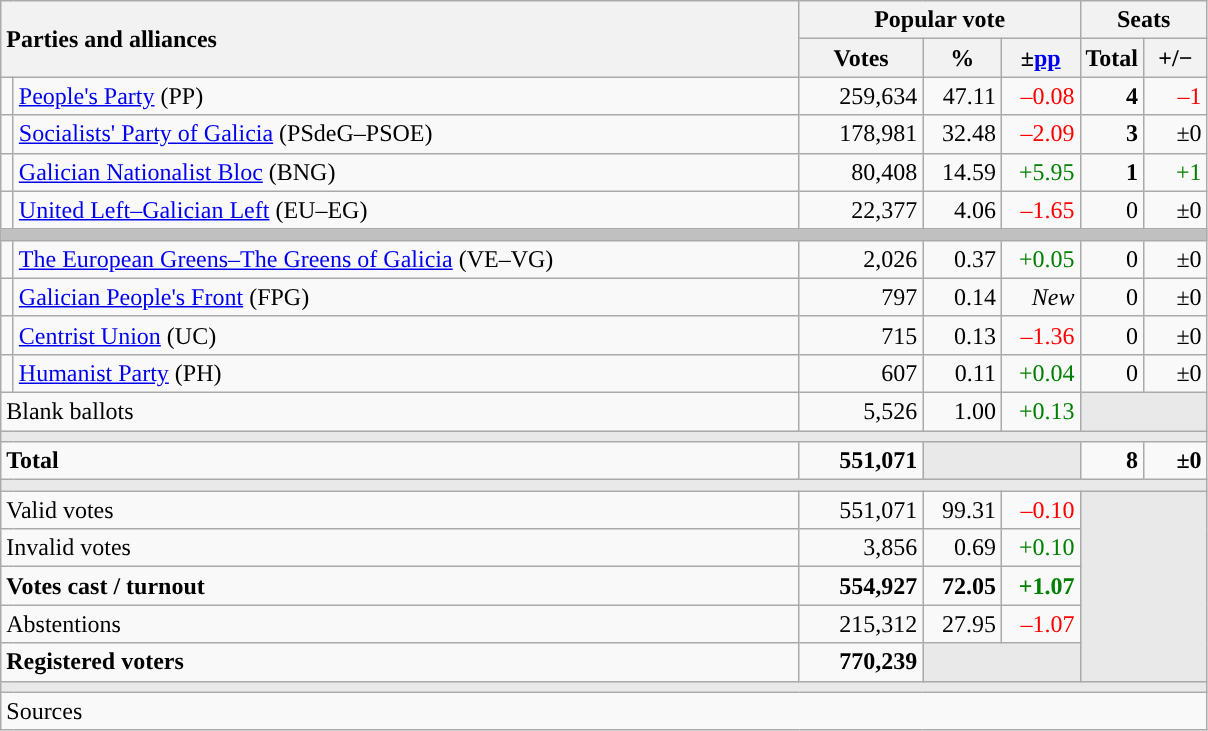<table class="wikitable" style="text-align:right;">
<tr>
<th style="text-align:left;" rowspan="2" colspan="2" width="525">Parties and alliances</th>
<th colspan="3">Popular vote</th>
<th colspan="2">Seats</th>
</tr>
<tr>
<th width="75">Votes</th>
<th width="45">%</th>
<th width="45">±<a href='#'>pp</a></th>
<th width="35">Total</th>
<th width="35">+/−</th>
</tr>
<tr>
<td width="1" style="color:inherit;background:"></td>
<td align="left"><a href='#'>People's Party</a> (PP)</td>
<td>259,634</td>
<td>47.11</td>
<td style="color:red;">–0.08</td>
<td><strong>4</strong></td>
<td style="color:red;">–1</td>
</tr>
<tr>
<td style="color:inherit;background:"></td>
<td align="left"><a href='#'>Socialists' Party of Galicia</a> (PSdeG–PSOE)</td>
<td>178,981</td>
<td>32.48</td>
<td style="color:red;">–2.09</td>
<td><strong>3</strong></td>
<td>±0</td>
</tr>
<tr>
<td style="color:inherit;background:"></td>
<td align="left"><a href='#'>Galician Nationalist Bloc</a> (BNG)</td>
<td>80,408</td>
<td>14.59</td>
<td style="color:green;">+5.95</td>
<td><strong>1</strong></td>
<td style="color:green;">+1</td>
</tr>
<tr>
<td style="color:inherit;background:"></td>
<td align="left"><a href='#'>United Left–Galician Left</a> (EU–EG)</td>
<td>22,377</td>
<td>4.06</td>
<td style="color:red;">–1.65</td>
<td>0</td>
<td>±0</td>
</tr>
<tr>
<td colspan="7" bgcolor="#C0C0C0"></td>
</tr>
<tr>
<td style="color:inherit;background:"></td>
<td align="left"><a href='#'>The European Greens–The Greens of Galicia</a> (VE–VG)</td>
<td>2,026</td>
<td>0.37</td>
<td style="color:green;">+0.05</td>
<td>0</td>
<td>±0</td>
</tr>
<tr>
<td style="color:inherit;background:"></td>
<td align="left"><a href='#'>Galician People's Front</a> (FPG)</td>
<td>797</td>
<td>0.14</td>
<td><em>New</em></td>
<td>0</td>
<td>±0</td>
</tr>
<tr>
<td style="color:inherit;background:"></td>
<td align="left"><a href='#'>Centrist Union</a> (UC)</td>
<td>715</td>
<td>0.13</td>
<td style="color:red;">–1.36</td>
<td>0</td>
<td>±0</td>
</tr>
<tr>
<td style="color:inherit;background:"></td>
<td align="left"><a href='#'>Humanist Party</a> (PH)</td>
<td>607</td>
<td>0.11</td>
<td style="color:green;">+0.04</td>
<td>0</td>
<td>±0</td>
</tr>
<tr>
<td align="left" colspan="2">Blank ballots</td>
<td>5,526</td>
<td>1.00</td>
<td style="color:green;">+0.13</td>
<td bgcolor="#E9E9E9" colspan="2"></td>
</tr>
<tr>
<td colspan="7" bgcolor="#E9E9E9"></td>
</tr>
<tr style="font-weight:bold;">
<td align="left" colspan="2">Total</td>
<td>551,071</td>
<td bgcolor="#E9E9E9" colspan="2"></td>
<td>8</td>
<td>±0</td>
</tr>
<tr>
<td colspan="7" bgcolor="#E9E9E9"></td>
</tr>
<tr>
<td align="left" colspan="2">Valid votes</td>
<td>551,071</td>
<td>99.31</td>
<td style="color:red;">–0.10</td>
<td bgcolor="#E9E9E9" colspan="2" rowspan="5"></td>
</tr>
<tr>
<td align="left" colspan="2">Invalid votes</td>
<td>3,856</td>
<td>0.69</td>
<td style="color:green;">+0.10</td>
</tr>
<tr style="font-weight:bold;">
<td align="left" colspan="2">Votes cast / turnout</td>
<td>554,927</td>
<td>72.05</td>
<td style="color:green;">+1.07</td>
</tr>
<tr>
<td align="left" colspan="2">Abstentions</td>
<td>215,312</td>
<td>27.95</td>
<td style="color:red;">–1.07</td>
</tr>
<tr style="font-weight:bold;">
<td align="left" colspan="2">Registered voters</td>
<td>770,239</td>
<td bgcolor="#E9E9E9" colspan="2"></td>
</tr>
<tr>
<td colspan="7" bgcolor="#E9E9E9"></td>
</tr>
<tr>
<td align="left" colspan="7">Sources</td>
</tr>
</table>
